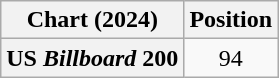<table class="wikitable plainrowheaders" style="text-align:center">
<tr>
<th scope="col">Chart (2024)</th>
<th scope="col">Position</th>
</tr>
<tr>
<th scope="row">US <em>Billboard</em> 200</th>
<td>94</td>
</tr>
</table>
